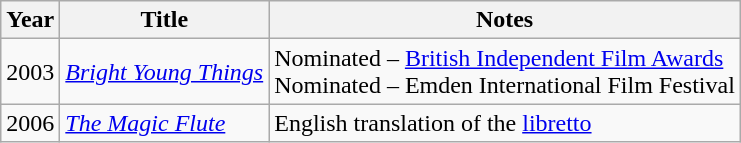<table class="wikitable">
<tr align="center">
<th>Year</th>
<th>Title</th>
<th>Notes</th>
</tr>
<tr>
<td>2003</td>
<td><em><a href='#'>Bright Young Things</a></em></td>
<td>Nominated – <a href='#'>British Independent Film Awards</a><br>Nominated – Emden International Film Festival</td>
</tr>
<tr>
<td>2006</td>
<td><em><a href='#'>The Magic Flute</a></em></td>
<td>English translation of the <a href='#'>libretto</a></td>
</tr>
</table>
